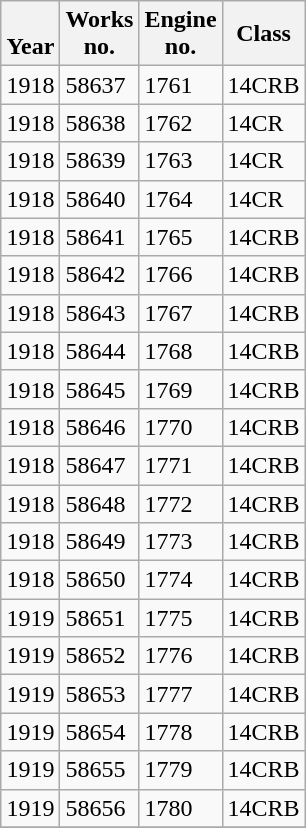<table class="wikitable collapsible collapsed sortable" style="margin:0.5em auto; font-size:100%;">
<tr>
<th><br>Year</th>
<th>Works<br>no.</th>
<th>Engine<br>no.</th>
<th>Class<br></th>
</tr>
<tr>
<td>1918</td>
<td>58637</td>
<td>1761</td>
<td>14CRB</td>
</tr>
<tr>
<td>1918</td>
<td>58638</td>
<td>1762</td>
<td>14CR</td>
</tr>
<tr>
<td>1918</td>
<td>58639</td>
<td>1763</td>
<td>14CR</td>
</tr>
<tr>
<td>1918</td>
<td>58640</td>
<td>1764</td>
<td>14CR</td>
</tr>
<tr>
<td>1918</td>
<td>58641</td>
<td>1765</td>
<td>14CRB</td>
</tr>
<tr>
<td>1918</td>
<td>58642</td>
<td>1766</td>
<td>14CRB</td>
</tr>
<tr>
<td>1918</td>
<td>58643</td>
<td>1767</td>
<td>14CRB</td>
</tr>
<tr>
<td>1918</td>
<td>58644</td>
<td>1768</td>
<td>14CRB</td>
</tr>
<tr>
<td>1918</td>
<td>58645</td>
<td>1769</td>
<td>14CRB</td>
</tr>
<tr>
<td>1918</td>
<td>58646</td>
<td>1770</td>
<td>14CRB</td>
</tr>
<tr>
<td>1918</td>
<td>58647</td>
<td>1771</td>
<td>14CRB</td>
</tr>
<tr>
<td>1918</td>
<td>58648</td>
<td>1772</td>
<td>14CRB</td>
</tr>
<tr>
<td>1918</td>
<td>58649</td>
<td>1773</td>
<td>14CRB</td>
</tr>
<tr>
<td>1918</td>
<td>58650</td>
<td>1774</td>
<td>14CRB</td>
</tr>
<tr>
<td>1919</td>
<td>58651</td>
<td>1775</td>
<td>14CRB</td>
</tr>
<tr>
<td>1919</td>
<td>58652</td>
<td>1776</td>
<td>14CRB</td>
</tr>
<tr>
<td>1919</td>
<td>58653</td>
<td>1777</td>
<td>14CRB</td>
</tr>
<tr>
<td>1919</td>
<td>58654</td>
<td>1778</td>
<td>14CRB</td>
</tr>
<tr>
<td>1919</td>
<td>58655</td>
<td>1779</td>
<td>14CRB</td>
</tr>
<tr>
<td>1919</td>
<td>58656</td>
<td>1780</td>
<td>14CRB</td>
</tr>
<tr>
</tr>
</table>
